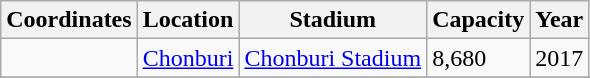<table class="wikitable sortable">
<tr>
<th>Coordinates</th>
<th>Location</th>
<th>Stadium</th>
<th>Capacity</th>
<th>Year</th>
</tr>
<tr>
<td></td>
<td><a href='#'>Chonburi</a></td>
<td><a href='#'>Chonburi Stadium</a></td>
<td>8,680</td>
<td>2017</td>
</tr>
<tr>
</tr>
</table>
